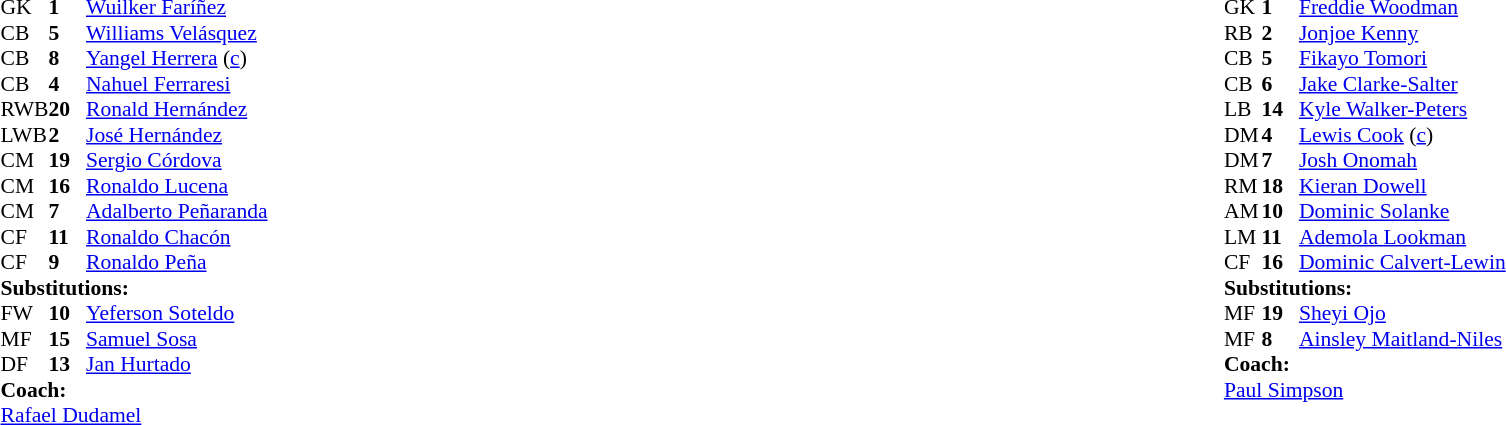<table width="100%">
<tr>
<td valign="top" width="40%"><br><table style="font-size:90%" cellspacing="0" cellpadding="0">
<tr>
<th width=25></th>
<th width=25></th>
</tr>
<tr>
<td>GK</td>
<td><strong>1</strong></td>
<td><a href='#'>Wuilker Faríñez</a></td>
</tr>
<tr>
<td>CB</td>
<td><strong>5</strong></td>
<td><a href='#'>Williams Velásquez</a></td>
<td></td>
</tr>
<tr>
<td>CB</td>
<td><strong>8</strong></td>
<td><a href='#'>Yangel Herrera</a> (<a href='#'>c</a>)</td>
</tr>
<tr>
<td>CB</td>
<td><strong>4</strong></td>
<td><a href='#'>Nahuel Ferraresi</a></td>
</tr>
<tr>
<td>RWB</td>
<td><strong>20</strong></td>
<td><a href='#'>Ronald Hernández</a></td>
</tr>
<tr>
<td>LWB</td>
<td><strong>2</strong></td>
<td><a href='#'>José Hernández</a></td>
</tr>
<tr>
<td>CM</td>
<td><strong>19</strong></td>
<td><a href='#'>Sergio Córdova</a></td>
<td></td>
<td></td>
</tr>
<tr>
<td>CM</td>
<td><strong>16</strong></td>
<td><a href='#'>Ronaldo Lucena</a></td>
</tr>
<tr>
<td>CM</td>
<td><strong>7</strong></td>
<td><a href='#'>Adalberto Peñaranda</a></td>
<td></td>
<td></td>
</tr>
<tr>
<td>CF</td>
<td><strong>11</strong></td>
<td><a href='#'>Ronaldo Chacón</a></td>
<td></td>
<td></td>
</tr>
<tr>
<td>CF</td>
<td><strong>9</strong></td>
<td><a href='#'>Ronaldo Peña</a></td>
</tr>
<tr>
<td colspan=3><strong>Substitutions:</strong></td>
</tr>
<tr>
<td>FW</td>
<td><strong>10</strong></td>
<td><a href='#'>Yeferson Soteldo</a></td>
<td></td>
<td></td>
</tr>
<tr>
<td>MF</td>
<td><strong>15</strong></td>
<td><a href='#'>Samuel Sosa</a></td>
<td></td>
<td></td>
</tr>
<tr>
<td>DF</td>
<td><strong>13</strong></td>
<td><a href='#'>Jan Hurtado</a></td>
<td></td>
<td></td>
</tr>
<tr>
<td colspan=3><strong>Coach:</strong></td>
</tr>
<tr>
<td colspan=3><a href='#'>Rafael Dudamel</a></td>
</tr>
</table>
</td>
<td valign="top" width="50%"><br><table style="font-size:90%;margin:auto" cellspacing="0" cellpadding="0">
<tr>
<th width=25></th>
<th width=25></th>
</tr>
<tr>
<td>GK</td>
<td><strong>1</strong></td>
<td><a href='#'>Freddie Woodman</a></td>
</tr>
<tr>
<td>RB</td>
<td><strong>2</strong></td>
<td><a href='#'>Jonjoe Kenny</a></td>
</tr>
<tr>
<td>CB</td>
<td><strong>5</strong></td>
<td><a href='#'>Fikayo Tomori</a></td>
<td></td>
</tr>
<tr>
<td>CB</td>
<td><strong>6</strong></td>
<td><a href='#'>Jake Clarke-Salter</a></td>
</tr>
<tr>
<td>LB</td>
<td><strong>14</strong></td>
<td><a href='#'>Kyle Walker-Peters</a></td>
</tr>
<tr>
<td>DM</td>
<td><strong>4</strong></td>
<td><a href='#'>Lewis Cook</a> (<a href='#'>c</a>)</td>
</tr>
<tr>
<td>DM</td>
<td><strong>7</strong></td>
<td><a href='#'>Josh Onomah</a></td>
</tr>
<tr>
<td>RM</td>
<td><strong>18</strong></td>
<td><a href='#'>Kieran Dowell</a></td>
<td></td>
<td></td>
</tr>
<tr>
<td>AM</td>
<td><strong>10</strong></td>
<td><a href='#'>Dominic Solanke</a></td>
<td></td>
<td></td>
</tr>
<tr>
<td>LM</td>
<td><strong>11</strong></td>
<td><a href='#'>Ademola Lookman</a></td>
</tr>
<tr>
<td>CF</td>
<td><strong>16</strong></td>
<td><a href='#'>Dominic Calvert-Lewin</a></td>
<td></td>
<td></td>
</tr>
<tr>
<td colspan=3><strong>Substitutions:</strong></td>
</tr>
<tr>
<td>MF</td>
<td><strong>19</strong></td>
<td><a href='#'>Sheyi Ojo</a></td>
<td></td>
<td></td>
</tr>
<tr>
<td>MF</td>
<td><strong>8</strong></td>
<td><a href='#'>Ainsley Maitland-Niles</a></td>
<td></td>
<td></td>
</tr>
<tr>
<td colspan=3><strong>Coach:</strong></td>
</tr>
<tr>
<td colspan=3><a href='#'>Paul Simpson</a></td>
</tr>
</table>
</td>
</tr>
</table>
